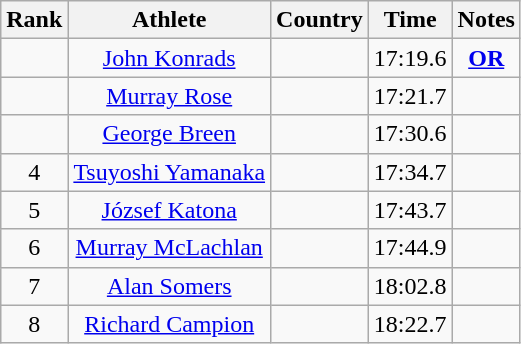<table class="wikitable sortable" style="text-align:center">
<tr>
<th>Rank</th>
<th>Athlete</th>
<th>Country</th>
<th>Time</th>
<th>Notes</th>
</tr>
<tr>
<td></td>
<td><a href='#'>John Konrads</a></td>
<td align=left></td>
<td>17:19.6</td>
<td><strong><a href='#'>OR</a></strong></td>
</tr>
<tr>
<td></td>
<td><a href='#'>Murray Rose</a></td>
<td align=left></td>
<td>17:21.7</td>
<td><strong> </strong></td>
</tr>
<tr>
<td></td>
<td><a href='#'>George Breen</a></td>
<td align=left></td>
<td>17:30.6</td>
<td><strong> </strong></td>
</tr>
<tr>
<td>4</td>
<td><a href='#'>Tsuyoshi Yamanaka</a></td>
<td align=left></td>
<td>17:34.7</td>
<td><strong> </strong></td>
</tr>
<tr>
<td>5</td>
<td><a href='#'>József Katona</a></td>
<td align=left></td>
<td>17:43.7</td>
<td><strong> </strong></td>
</tr>
<tr>
<td>6</td>
<td><a href='#'>Murray McLachlan</a></td>
<td align=left></td>
<td>17:44.9</td>
<td><strong> </strong></td>
</tr>
<tr>
<td>7</td>
<td><a href='#'>Alan Somers</a></td>
<td align=left></td>
<td>18:02.8</td>
<td><strong> </strong></td>
</tr>
<tr>
<td>8</td>
<td><a href='#'>Richard Campion</a></td>
<td align=left></td>
<td>18:22.7</td>
<td><strong> </strong></td>
</tr>
</table>
